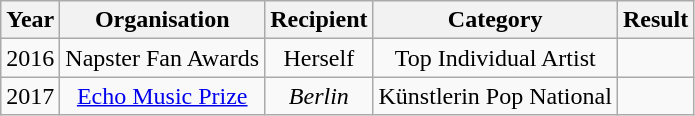<table class="wikitable plainrowheaders" style="text-align:center;">
<tr>
<th>Year</th>
<th>Organisation</th>
<th>Recipient</th>
<th>Category</th>
<th>Result</th>
</tr>
<tr>
<td>2016</td>
<td>Napster Fan Awards</td>
<td>Herself</td>
<td>Top Individual Artist</td>
<td></td>
</tr>
<tr>
<td>2017</td>
<td><a href='#'>Echo Music Prize</a></td>
<td><em>Berlin</em></td>
<td>Künstlerin Pop National</td>
<td></td>
</tr>
</table>
